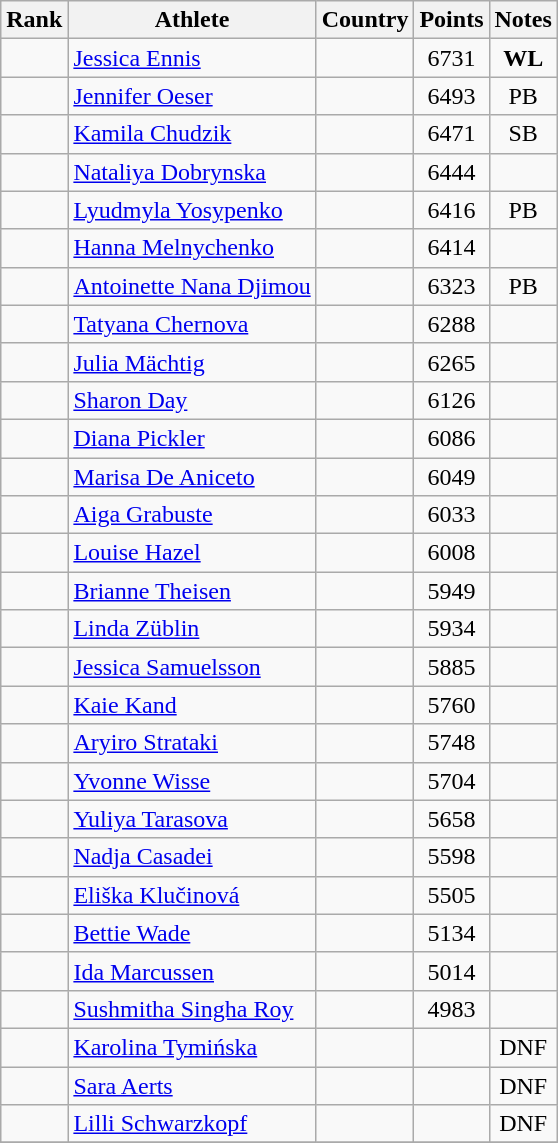<table class="wikitable sortable" style="text-align:center">
<tr>
<th>Rank</th>
<th>Athlete</th>
<th>Country</th>
<th>Points</th>
<th>Notes</th>
</tr>
<tr>
<td></td>
<td align=left><a href='#'>Jessica Ennis</a></td>
<td align=left></td>
<td>6731</td>
<td><strong>WL</strong></td>
</tr>
<tr>
<td></td>
<td align=left><a href='#'>Jennifer Oeser</a></td>
<td align=left></td>
<td>6493</td>
<td>PB</td>
</tr>
<tr>
<td></td>
<td align=left><a href='#'>Kamila Chudzik</a></td>
<td align=left></td>
<td>6471</td>
<td>SB</td>
</tr>
<tr>
<td></td>
<td align=left><a href='#'>Nataliya Dobrynska</a></td>
<td align=left></td>
<td>6444</td>
<td></td>
</tr>
<tr>
<td></td>
<td align=left><a href='#'>Lyudmyla Yosypenko</a></td>
<td align=left></td>
<td>6416</td>
<td>PB</td>
</tr>
<tr>
<td></td>
<td align=left><a href='#'>Hanna Melnychenko</a></td>
<td align=left></td>
<td>6414</td>
<td></td>
</tr>
<tr>
<td></td>
<td align=left><a href='#'>Antoinette Nana Djimou</a></td>
<td align=left></td>
<td>6323</td>
<td>PB</td>
</tr>
<tr>
<td></td>
<td align=left><a href='#'>Tatyana Chernova</a></td>
<td align=left></td>
<td>6288</td>
<td></td>
</tr>
<tr>
<td></td>
<td align=left><a href='#'>Julia Mächtig</a></td>
<td align=left></td>
<td>6265</td>
<td></td>
</tr>
<tr>
<td></td>
<td align=left><a href='#'>Sharon Day</a></td>
<td align=left></td>
<td>6126</td>
<td></td>
</tr>
<tr>
<td></td>
<td align=left><a href='#'>Diana Pickler</a></td>
<td align=left></td>
<td>6086</td>
<td></td>
</tr>
<tr>
<td></td>
<td align=left><a href='#'>Marisa De Aniceto</a></td>
<td align=left></td>
<td>6049</td>
<td></td>
</tr>
<tr>
<td></td>
<td align=left><a href='#'>Aiga Grabuste</a></td>
<td align=left></td>
<td>6033</td>
<td></td>
</tr>
<tr>
<td></td>
<td align=left><a href='#'>Louise Hazel</a></td>
<td align=left></td>
<td>6008</td>
<td></td>
</tr>
<tr>
<td></td>
<td align=left><a href='#'>Brianne Theisen</a></td>
<td align=left></td>
<td>5949</td>
<td></td>
</tr>
<tr>
<td></td>
<td align=left><a href='#'>Linda Züblin</a></td>
<td align=left></td>
<td>5934</td>
<td></td>
</tr>
<tr>
<td></td>
<td align=left><a href='#'>Jessica Samuelsson</a></td>
<td align=left></td>
<td>5885</td>
<td></td>
</tr>
<tr>
<td></td>
<td align=left><a href='#'>Kaie Kand</a></td>
<td align=left></td>
<td>5760</td>
<td></td>
</tr>
<tr>
<td></td>
<td align=left><a href='#'>Aryiro Strataki</a></td>
<td align=left></td>
<td>5748</td>
<td></td>
</tr>
<tr>
<td></td>
<td align=left><a href='#'>Yvonne Wisse</a></td>
<td align=left></td>
<td>5704</td>
<td></td>
</tr>
<tr>
<td></td>
<td align=left><a href='#'>Yuliya Tarasova</a></td>
<td align=left></td>
<td>5658</td>
<td></td>
</tr>
<tr>
<td></td>
<td align=left><a href='#'>Nadja Casadei</a></td>
<td align=left></td>
<td>5598</td>
<td></td>
</tr>
<tr>
<td></td>
<td align=left><a href='#'>Eliška Klučinová</a></td>
<td align=left></td>
<td>5505</td>
<td></td>
</tr>
<tr>
<td></td>
<td align=left><a href='#'>Bettie Wade</a></td>
<td align=left></td>
<td>5134</td>
<td></td>
</tr>
<tr>
<td></td>
<td align=left><a href='#'>Ida Marcussen</a></td>
<td align=left></td>
<td>5014</td>
<td></td>
</tr>
<tr>
<td></td>
<td align=left><a href='#'>Sushmitha Singha Roy</a></td>
<td align=left></td>
<td>4983</td>
<td></td>
</tr>
<tr>
<td></td>
<td align=left><a href='#'>Karolina Tymińska</a></td>
<td align=left></td>
<td></td>
<td>DNF</td>
</tr>
<tr>
<td></td>
<td align=left><a href='#'>Sara Aerts</a></td>
<td align=left></td>
<td></td>
<td>DNF</td>
</tr>
<tr>
<td></td>
<td align=left><a href='#'>Lilli Schwarzkopf</a></td>
<td align=left></td>
<td></td>
<td>DNF</td>
</tr>
<tr>
</tr>
</table>
